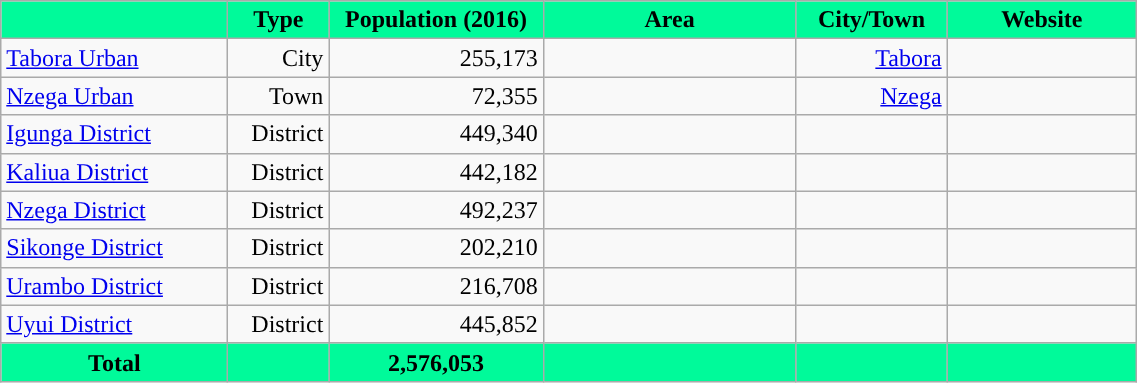<table class="wikitable sortable" style="text-align:right">
<tr>
<th style="width: 18%;background-color:MediumSpringGreen"" class=unsortable></th>
<th scope=col style="width: 8%;background-color:MediumSpringGreen"">Type</th>
<th scope=col style="width: 17%;background-color:MediumSpringGreen">Population (2016)</th>
<th scope=col style="width: 20%;background-color:MediumSpringGreen"">Area</th>
<th scope=col style="width: 12%;background-color:MediumSpringGreen" class=unsortable>City/Town</th>
<th scope=col style="width: 15%;background-color:MediumSpringGreen" class=unsortable>Website</th>
</tr>
<tr>
<td style="text-align:left;"><a href='#'>Tabora Urban</a></td>
<td>City</td>
<td>255,173</td>
<td></td>
<td><a href='#'>Tabora</a></td>
<td></td>
</tr>
<tr>
<td style="text-align:left;"><a href='#'>Nzega Urban</a></td>
<td>Town</td>
<td>72,355</td>
<td></td>
<td><a href='#'>Nzega</a></td>
<td></td>
</tr>
<tr>
<td style="text-align:left;"><a href='#'>Igunga District</a></td>
<td>District</td>
<td>449,340</td>
<td></td>
<td></td>
<td></td>
</tr>
<tr>
<td style="text-align:left;"><a href='#'>Kaliua District</a></td>
<td>District</td>
<td>442,182</td>
<td></td>
<td></td>
<td></td>
</tr>
<tr>
<td style="text-align:left;"><a href='#'>Nzega District</a></td>
<td>District</td>
<td>492,237</td>
<td></td>
<td></td>
<td></td>
</tr>
<tr>
<td style="text-align:left;"><a href='#'>Sikonge District</a></td>
<td>District</td>
<td>202,210</td>
<td></td>
<td></td>
<td></td>
</tr>
<tr>
<td style="text-align:left;"><a href='#'>Urambo District</a></td>
<td>District</td>
<td>216,708</td>
<td></td>
<td></td>
<td></td>
</tr>
<tr>
<td style="text-align:left;"><a href='#'>Uyui District</a></td>
<td>District</td>
<td>445,852</td>
<td></td>
<td></td>
<td></td>
</tr>
<tr>
<th style="background-color:MediumSpringGreen">Total</th>
<th style="background-color:MediumSpringGreen"></th>
<th style="background-color:MediumSpringGreen">2,576,053</th>
<th style="background-color:MediumSpringGreen"></th>
<th style="background-color:MediumSpringGreen"></th>
<th style="background-color:MediumSpringGreen"></th>
</tr>
</table>
